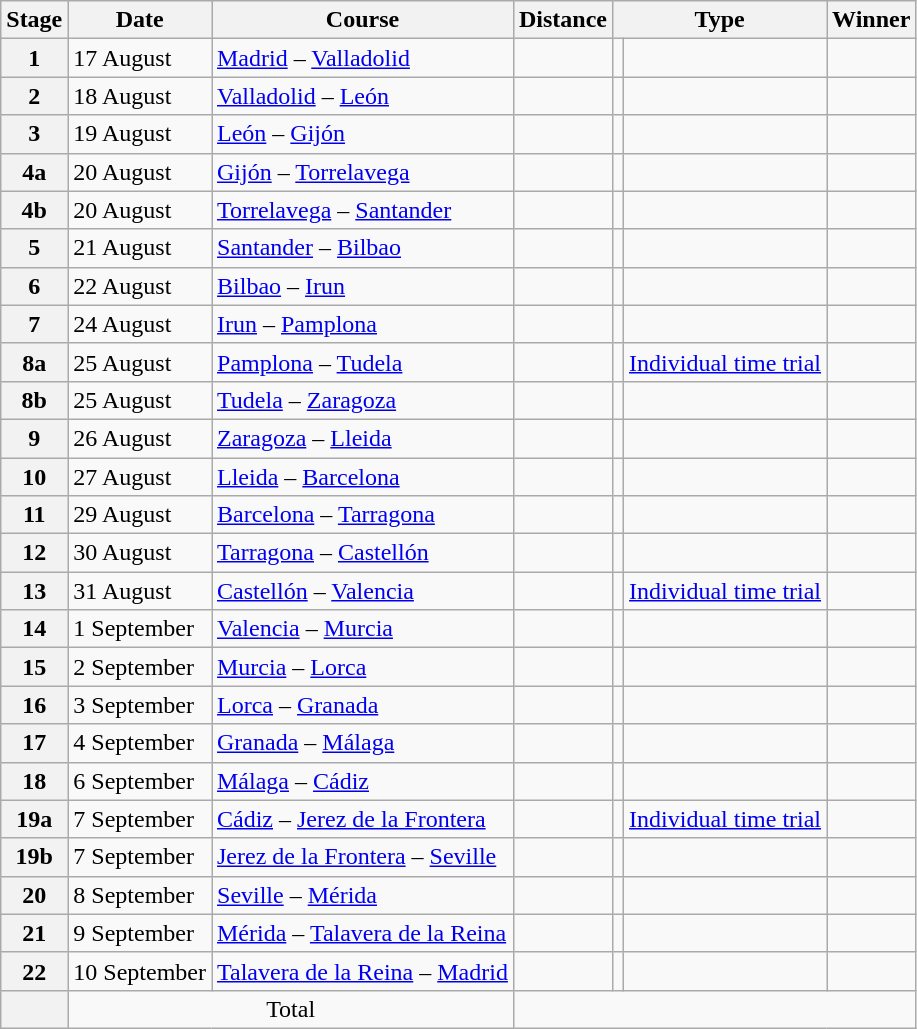<table class="wikitable">
<tr>
<th scope="col">Stage</th>
<th scope="col">Date</th>
<th scope="col">Course</th>
<th scope="col">Distance</th>
<th scope="col" colspan="2">Type</th>
<th scope="col">Winner</th>
</tr>
<tr>
<th scope="row">1</th>
<td>17 August</td>
<td><a href='#'>Madrid</a> – <a href='#'>Valladolid</a></td>
<td style="text-align:center;"></td>
<td></td>
<td></td>
<td></td>
</tr>
<tr>
<th scope="row">2</th>
<td>18 August</td>
<td><a href='#'>Valladolid</a> – <a href='#'>León</a></td>
<td style="text-align:center;"></td>
<td></td>
<td></td>
<td></td>
</tr>
<tr>
<th scope="row">3</th>
<td>19 August</td>
<td><a href='#'>León</a> – <a href='#'>Gijón</a></td>
<td style="text-align:center;"></td>
<td></td>
<td></td>
<td></td>
</tr>
<tr>
<th scope="row">4a</th>
<td>20 August</td>
<td><a href='#'>Gijón</a> – <a href='#'>Torrelavega</a></td>
<td style="text-align:center;"></td>
<td></td>
<td></td>
<td></td>
</tr>
<tr>
<th scope="row">4b</th>
<td>20 August</td>
<td><a href='#'>Torrelavega</a> – <a href='#'>Santander</a></td>
<td style="text-align:center;"></td>
<td></td>
<td></td>
<td></td>
</tr>
<tr>
<th scope="row">5</th>
<td>21 August</td>
<td><a href='#'>Santander</a> – <a href='#'>Bilbao</a></td>
<td style="text-align:center;"></td>
<td></td>
<td></td>
<td></td>
</tr>
<tr>
<th scope="row">6</th>
<td>22 August</td>
<td><a href='#'>Bilbao</a> – <a href='#'>Irun</a></td>
<td style="text-align:center;"></td>
<td></td>
<td></td>
<td></td>
</tr>
<tr>
<th scope="row">7</th>
<td>24 August</td>
<td><a href='#'>Irun</a> – <a href='#'>Pamplona</a></td>
<td style="text-align:center;"></td>
<td></td>
<td></td>
<td></td>
</tr>
<tr>
<th scope="row">8a</th>
<td>25 August</td>
<td><a href='#'>Pamplona</a> – <a href='#'>Tudela</a></td>
<td style="text-align:center;"></td>
<td></td>
<td><a href='#'>Individual time trial</a></td>
<td></td>
</tr>
<tr>
<th scope="row">8b</th>
<td>25 August</td>
<td><a href='#'>Tudela</a> – <a href='#'>Zaragoza</a></td>
<td style="text-align:center;"></td>
<td></td>
<td></td>
<td></td>
</tr>
<tr>
<th scope="row">9</th>
<td>26 August</td>
<td><a href='#'>Zaragoza</a> – <a href='#'>Lleida</a></td>
<td style="text-align:center;"></td>
<td></td>
<td></td>
<td></td>
</tr>
<tr>
<th scope="row">10</th>
<td>27 August</td>
<td><a href='#'>Lleida</a> – <a href='#'>Barcelona</a></td>
<td style="text-align:center;"></td>
<td></td>
<td></td>
<td></td>
</tr>
<tr>
<th scope="row">11</th>
<td>29 August</td>
<td><a href='#'>Barcelona</a> – <a href='#'>Tarragona</a></td>
<td style="text-align:center;"></td>
<td></td>
<td></td>
<td></td>
</tr>
<tr>
<th scope="row">12</th>
<td>30 August</td>
<td><a href='#'>Tarragona</a> – <a href='#'>Castellón</a></td>
<td style="text-align:center;"></td>
<td></td>
<td></td>
<td></td>
</tr>
<tr>
<th scope="row">13</th>
<td>31 August</td>
<td><a href='#'>Castellón</a> – <a href='#'>Valencia</a></td>
<td style="text-align:center;"></td>
<td></td>
<td><a href='#'>Individual time trial</a></td>
<td></td>
</tr>
<tr>
<th scope="row">14</th>
<td>1 September</td>
<td><a href='#'>Valencia</a> – <a href='#'>Murcia</a></td>
<td style="text-align:center;"></td>
<td></td>
<td></td>
<td></td>
</tr>
<tr>
<th scope="row">15</th>
<td>2 September</td>
<td><a href='#'>Murcia</a> – <a href='#'>Lorca</a></td>
<td style="text-align:center;"></td>
<td></td>
<td></td>
<td></td>
</tr>
<tr>
<th scope="row">16</th>
<td>3 September</td>
<td><a href='#'>Lorca</a> – <a href='#'>Granada</a></td>
<td style="text-align:center;"></td>
<td></td>
<td></td>
<td></td>
</tr>
<tr>
<th scope="row">17</th>
<td>4 September</td>
<td><a href='#'>Granada</a> – <a href='#'>Málaga</a></td>
<td style="text-align:center;"></td>
<td></td>
<td></td>
<td></td>
</tr>
<tr>
<th scope="row">18</th>
<td>6 September</td>
<td><a href='#'>Málaga</a> – <a href='#'>Cádiz</a></td>
<td style="text-align:center;"></td>
<td></td>
<td></td>
<td></td>
</tr>
<tr>
<th scope="row">19a</th>
<td>7 September</td>
<td><a href='#'>Cádiz</a> – <a href='#'>Jerez de la Frontera</a></td>
<td style="text-align:center;"></td>
<td></td>
<td><a href='#'>Individual time trial</a></td>
<td></td>
</tr>
<tr>
<th scope="row">19b</th>
<td>7 September</td>
<td><a href='#'>Jerez de la Frontera</a> – <a href='#'>Seville</a></td>
<td style="text-align:center;"></td>
<td></td>
<td></td>
<td></td>
</tr>
<tr>
<th scope="row">20</th>
<td>8 September</td>
<td><a href='#'>Seville</a> – <a href='#'>Mérida</a></td>
<td style="text-align:center;"></td>
<td></td>
<td></td>
<td></td>
</tr>
<tr>
<th scope="row">21</th>
<td>9 September</td>
<td><a href='#'>Mérida</a> – <a href='#'>Talavera de la Reina</a></td>
<td style="text-align:center;"></td>
<td></td>
<td></td>
<td></td>
</tr>
<tr>
<th scope="row">22</th>
<td>10 September</td>
<td><a href='#'>Talavera de la Reina</a> – <a href='#'>Madrid</a></td>
<td style="text-align:center;"></td>
<td></td>
<td></td>
<td></td>
</tr>
<tr>
<th scope="row"></th>
<td colspan="2" style="text-align:center">Total</td>
<td colspan="4" style="text-align:center"></td>
</tr>
</table>
